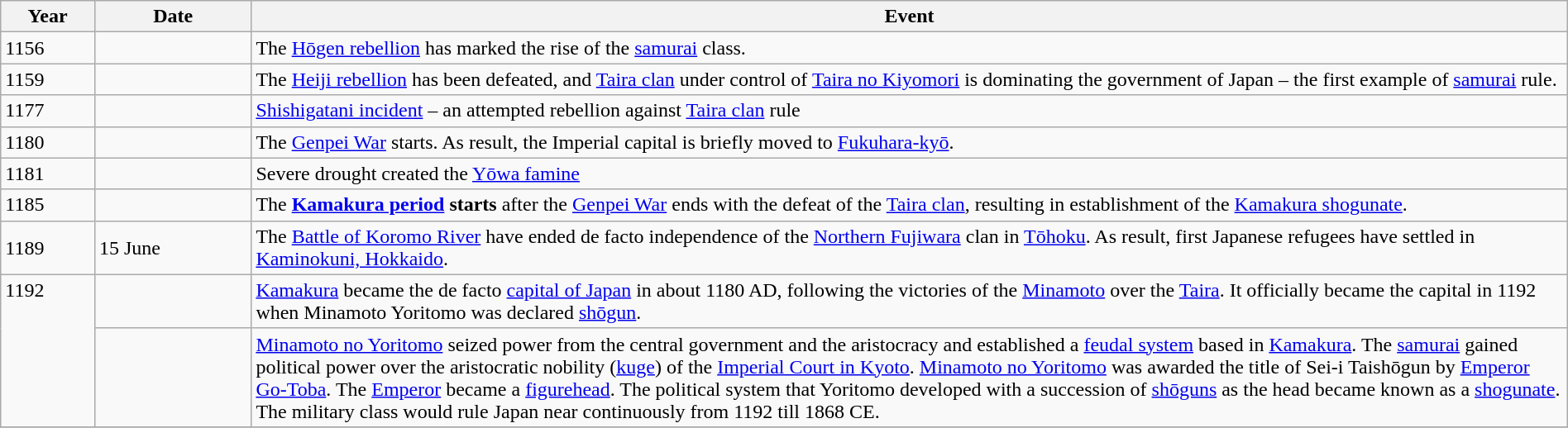<table class="wikitable" width="100%">
<tr>
<th style="width:6%">Year</th>
<th style="width:10%">Date</th>
<th>Event</th>
</tr>
<tr>
<td>1156</td>
<td></td>
<td>The <a href='#'>Hōgen rebellion</a> has marked the rise of the <a href='#'>samurai</a> class.</td>
</tr>
<tr>
<td>1159</td>
<td></td>
<td>The <a href='#'>Heiji rebellion</a> has been defeated, and <a href='#'>Taira clan</a> under control of <a href='#'>Taira no Kiyomori</a> is dominating the government of Japan – the first example of <a href='#'>samurai</a> rule.</td>
</tr>
<tr 1168 || || The itsukushime Shrine was built>
<td>1177</td>
<td></td>
<td><a href='#'>Shishigatani incident</a> – an attempted rebellion against <a href='#'>Taira clan</a> rule</td>
</tr>
<tr>
<td>1180</td>
<td></td>
<td>The <a href='#'>Genpei War</a> starts. As result, the Imperial capital is briefly moved to <a href='#'>Fukuhara-kyō</a>.</td>
</tr>
<tr>
<td>1181</td>
<td></td>
<td>Severe drought created the <a href='#'>Yōwa famine</a></td>
</tr>
<tr>
<td>1185</td>
<td></td>
<td>The <strong><a href='#'>Kamakura period</a> starts</strong> after the <a href='#'>Genpei War</a> ends with the defeat of the <a href='#'>Taira clan</a>, resulting in establishment of the <a href='#'>Kamakura shogunate</a>.</td>
</tr>
<tr>
<td>1189</td>
<td>15 June</td>
<td>The <a href='#'>Battle of Koromo River</a> have ended de facto independence of the <a href='#'>Northern Fujiwara</a> clan in <a href='#'>Tōhoku</a>. As result, first Japanese refugees have settled in <a href='#'>Kaminokuni, Hokkaido</a>.</td>
</tr>
<tr>
<td rowspan="2" valign="top">1192</td>
<td></td>
<td><a href='#'>Kamakura</a> became the de facto <a href='#'>capital of Japan</a> in about 1180 AD, following the victories of the <a href='#'>Minamoto</a> over the <a href='#'>Taira</a>. It officially became the capital in 1192 when Minamoto Yoritomo was declared <a href='#'>shōgun</a>.</td>
</tr>
<tr>
<td></td>
<td><a href='#'>Minamoto no Yoritomo</a> seized power from the central government and the aristocracy and established a <a href='#'>feudal system</a> based in <a href='#'>Kamakura</a>. The <a href='#'>samurai</a> gained political power over the aristocratic nobility (<a href='#'>kuge</a>) of the <a href='#'>Imperial Court in Kyoto</a>. <a href='#'>Minamoto no Yoritomo</a> was awarded the title of Sei-i Taishōgun by <a href='#'>Emperor Go-Toba</a>. The <a href='#'>Emperor</a> became a <a href='#'>figurehead</a>. The political system that Yoritomo developed with a succession of <a href='#'>shōguns</a> as the head became known as a <a href='#'>shogunate</a>. The military class would rule Japan near continuously from 1192 till 1868 CE.</td>
</tr>
<tr>
</tr>
</table>
